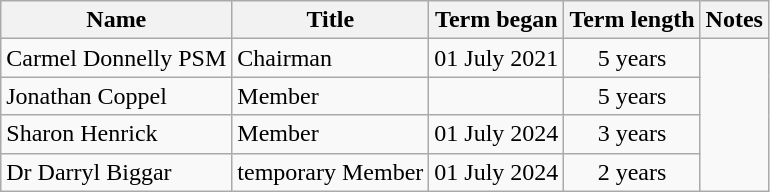<table class="wikitable sortable">
<tr>
<th>Name</th>
<th>Title</th>
<th>Term began</th>
<th>Term length</th>
<th>Notes</th>
</tr>
<tr>
<td>Carmel Donnelly PSM</td>
<td>Chairman</td>
<td>01 July 2021</td>
<td align="center">5 years</td>
<td rowspan="4"></td>
</tr>
<tr>
<td>Jonathan Coppel<br></td>
<td>Member</td>
<td></td>
<td align="center">5 years</td>
</tr>
<tr>
<td>Sharon Henrick</td>
<td>Member</td>
<td>01 July 2024</td>
<td align="center">3 years</td>
</tr>
<tr>
<td>Dr Darryl Biggar</td>
<td>temporary Member</td>
<td>01 July 2024</td>
<td align="center">2 years</td>
</tr>
</table>
